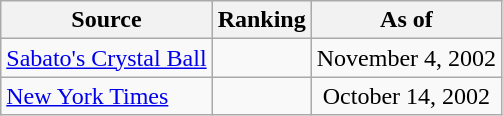<table class="wikitable" style="text-align:center">
<tr>
<th>Source</th>
<th>Ranking</th>
<th>As of</th>
</tr>
<tr>
<td align=left><a href='#'>Sabato's Crystal Ball</a></td>
<td></td>
<td>November 4, 2002</td>
</tr>
<tr>
<td align=left><a href='#'>New York Times</a></td>
<td></td>
<td>October 14, 2002</td>
</tr>
</table>
